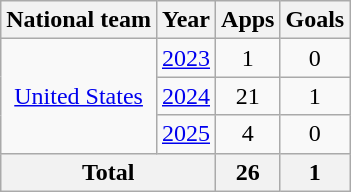<table class="wikitable" style="text-align:center">
<tr>
<th>National team</th>
<th>Year</th>
<th>Apps</th>
<th>Goals</th>
</tr>
<tr>
<td rowspan=3><a href='#'>United States</a></td>
<td><a href='#'>2023</a></td>
<td>1</td>
<td>0</td>
</tr>
<tr>
<td><a href='#'>2024</a></td>
<td>21</td>
<td>1</td>
</tr>
<tr>
<td><a href='#'>2025</a></td>
<td>4</td>
<td>0</td>
</tr>
<tr>
<th colspan=2>Total</th>
<th>26</th>
<th>1</th>
</tr>
</table>
